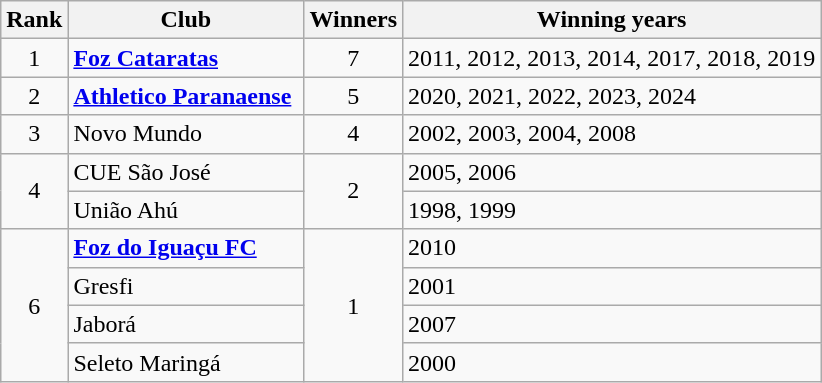<table class="wikitable sortable">
<tr>
<th>Rank</th>
<th style="width:150px">Club</th>
<th>Winners</th>
<th>Winning years</th>
</tr>
<tr>
<td align=center>1</td>
<td><strong><a href='#'>Foz Cataratas</a></strong></td>
<td align=center>7</td>
<td>2011, 2012, 2013, 2014, 2017, 2018, 2019</td>
</tr>
<tr>
<td align=center>2</td>
<td><strong><a href='#'>Athletico Paranaense</a></strong></td>
<td align=center>5</td>
<td>2020, 2021, 2022, 2023, 2024</td>
</tr>
<tr>
<td align=center>3</td>
<td>Novo Mundo</td>
<td align=center>4</td>
<td>2002, 2003, 2004, 2008</td>
</tr>
<tr>
<td rowspan=2 align=center>4</td>
<td>CUE São José</td>
<td rowspan=2 align=center>2</td>
<td>2005, 2006</td>
</tr>
<tr>
<td>União Ahú</td>
<td>1998, 1999</td>
</tr>
<tr>
<td rowspan=4 align=center>6</td>
<td><strong><a href='#'>Foz do Iguaçu FC</a></strong></td>
<td rowspan=4 align=center>1</td>
<td>2010</td>
</tr>
<tr>
<td>Gresfi</td>
<td>2001</td>
</tr>
<tr>
<td>Jaborá</td>
<td>2007</td>
</tr>
<tr>
<td>Seleto Maringá</td>
<td>2000</td>
</tr>
</table>
